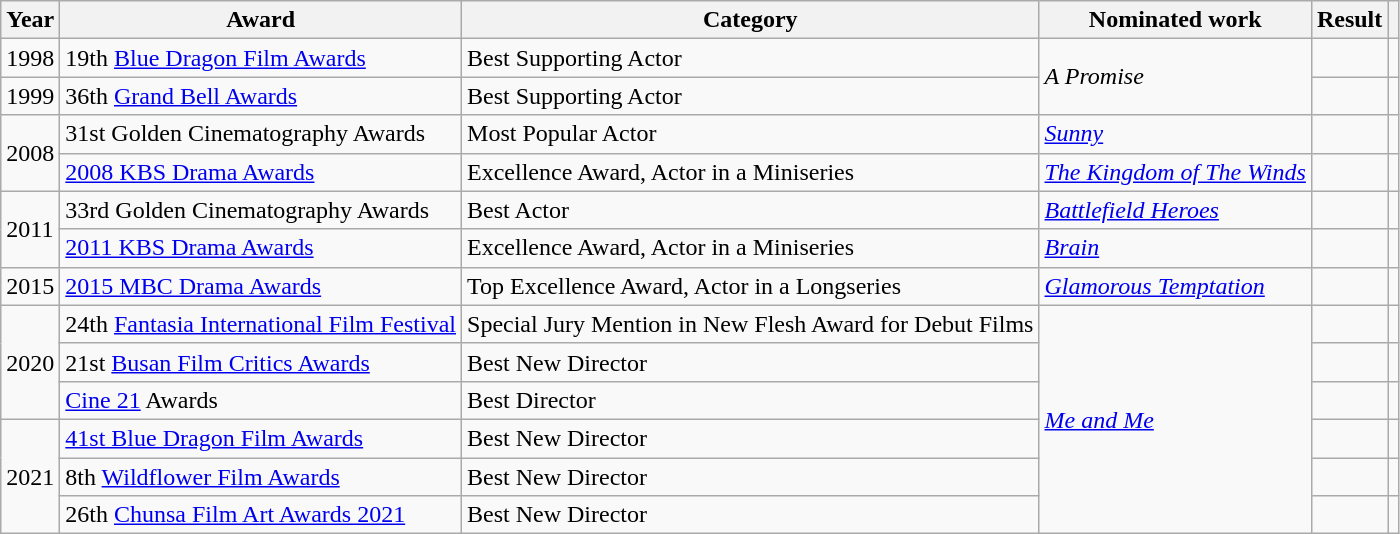<table class="wikitable">
<tr>
<th scope="col">Year</th>
<th>Award</th>
<th scope="col">Category</th>
<th>Nominated work</th>
<th scope="col">Result</th>
<th scope="col" class="unsortable"></th>
</tr>
<tr>
<td>1998</td>
<td>19th <a href='#'>Blue Dragon Film Awards</a></td>
<td>Best Supporting Actor</td>
<td rowspan="2"><em>A Promise</em></td>
<td></td>
<td></td>
</tr>
<tr>
<td>1999</td>
<td>36th <a href='#'>Grand Bell Awards</a></td>
<td>Best Supporting Actor</td>
<td></td>
<td></td>
</tr>
<tr>
<td rowspan="2">2008</td>
<td>31st Golden Cinematography Awards</td>
<td>Most Popular Actor</td>
<td><em><a href='#'>Sunny</a></em></td>
<td></td>
<td></td>
</tr>
<tr>
<td><a href='#'>2008 KBS Drama Awards</a></td>
<td>Excellence Award, Actor in a Miniseries</td>
<td><em><a href='#'>The Kingdom of The Winds</a></em></td>
<td></td>
<td></td>
</tr>
<tr>
<td rowspan="2">2011</td>
<td>33rd Golden Cinematography Awards</td>
<td>Best Actor</td>
<td><em><a href='#'>Battlefield Heroes</a></em></td>
<td></td>
<td></td>
</tr>
<tr>
<td><a href='#'>2011 KBS Drama Awards</a></td>
<td>Excellence Award, Actor in a Miniseries</td>
<td><em><a href='#'>Brain</a></em></td>
<td></td>
<td></td>
</tr>
<tr>
<td>2015</td>
<td><a href='#'>2015 MBC Drama Awards</a></td>
<td>Top Excellence Award, Actor in a Longseries</td>
<td><em><a href='#'>Glamorous Temptation</a></em></td>
<td></td>
<td></td>
</tr>
<tr>
<td rowspan="3">2020</td>
<td>24th <a href='#'>Fantasia International Film Festival</a></td>
<td>Special Jury Mention in New Flesh Award for Debut Films</td>
<td rowspan="6"><em><a href='#'>Me and Me</a></em></td>
<td></td>
<td></td>
</tr>
<tr>
<td>21st <a href='#'>Busan Film Critics Awards</a></td>
<td>Best New Director</td>
<td></td>
<td></td>
</tr>
<tr>
<td><a href='#'>Cine 21</a> Awards</td>
<td>Best Director</td>
<td></td>
<td></td>
</tr>
<tr>
<td rowspan="3">2021</td>
<td><a href='#'>41st Blue Dragon Film Awards</a></td>
<td>Best New Director</td>
<td></td>
<td></td>
</tr>
<tr>
<td>8th <a href='#'>Wildflower Film Awards</a></td>
<td>Best New Director</td>
<td></td>
<td></td>
</tr>
<tr>
<td>26th <a href='#'>Chunsa Film Art Awards 2021</a></td>
<td>Best New Director</td>
<td></td>
<td></td>
</tr>
</table>
